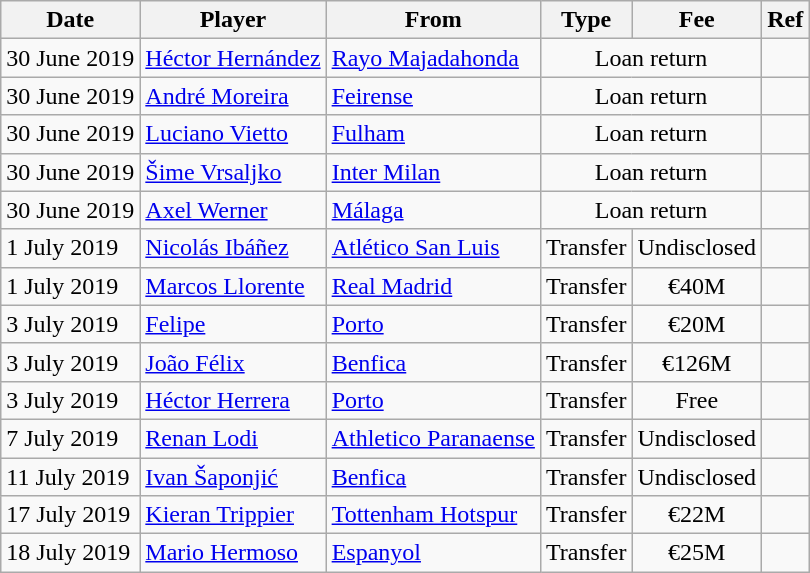<table class="wikitable">
<tr>
<th>Date</th>
<th>Player</th>
<th>From</th>
<th>Type</th>
<th>Fee</th>
<th>Ref</th>
</tr>
<tr>
<td>30 June 2019</td>
<td> <a href='#'>Héctor Hernández</a></td>
<td><a href='#'>Rayo Majadahonda</a></td>
<td style="text-align:center;" colspan="2">Loan return</td>
<td></td>
</tr>
<tr>
<td>30 June 2019</td>
<td> <a href='#'>André Moreira</a></td>
<td> <a href='#'>Feirense</a></td>
<td style="text-align:center;" colspan="2">Loan return</td>
<td align=center></td>
</tr>
<tr>
<td>30 June 2019</td>
<td> <a href='#'>Luciano Vietto</a></td>
<td> <a href='#'>Fulham</a></td>
<td style="text-align:center;" colspan="2">Loan return</td>
<td align=center></td>
</tr>
<tr>
<td>30 June 2019</td>
<td> <a href='#'>Šime Vrsaljko</a></td>
<td> <a href='#'>Inter Milan</a></td>
<td style="text-align:center;" colspan="2">Loan return</td>
<td align=center></td>
</tr>
<tr>
<td>30 June 2019</td>
<td> <a href='#'>Axel Werner</a></td>
<td><a href='#'>Málaga</a></td>
<td style="text-align:center;" colspan="2">Loan return</td>
<td align=center></td>
</tr>
<tr>
<td>1 July 2019</td>
<td> <a href='#'>Nicolás Ibáñez</a></td>
<td> <a href='#'>Atlético San Luis</a></td>
<td align=center>Transfer</td>
<td align=center>Undisclosed</td>
<td align=center></td>
</tr>
<tr>
<td>1 July 2019</td>
<td> <a href='#'>Marcos Llorente</a></td>
<td><a href='#'>Real Madrid</a></td>
<td align=center>Transfer</td>
<td align=center>€40M</td>
<td align=center></td>
</tr>
<tr>
<td>3 July 2019</td>
<td> <a href='#'>Felipe</a></td>
<td> <a href='#'>Porto</a></td>
<td align=center>Transfer</td>
<td align=center>€20M</td>
<td align=center></td>
</tr>
<tr>
<td>3 July 2019</td>
<td> <a href='#'>João Félix</a></td>
<td> <a href='#'>Benfica</a></td>
<td align=center>Transfer</td>
<td align=center>€126M</td>
<td align=center></td>
</tr>
<tr>
<td>3 July 2019</td>
<td> <a href='#'>Héctor Herrera</a></td>
<td> <a href='#'>Porto</a></td>
<td align=center>Transfer</td>
<td align=center>Free</td>
<td align=center></td>
</tr>
<tr>
<td>7 July 2019</td>
<td> <a href='#'>Renan Lodi</a></td>
<td> <a href='#'>Athletico Paranaense</a></td>
<td align=center>Transfer</td>
<td align=center>Undisclosed</td>
<td align=center></td>
</tr>
<tr>
<td>11 July 2019</td>
<td> <a href='#'>Ivan Šaponjić</a></td>
<td> <a href='#'>Benfica</a></td>
<td align=center>Transfer</td>
<td align=center>Undisclosed</td>
<td align=center></td>
</tr>
<tr>
<td>17 July 2019</td>
<td> <a href='#'>Kieran Trippier</a></td>
<td> <a href='#'>Tottenham Hotspur</a></td>
<td align=center>Transfer</td>
<td align=center>€22M</td>
<td align=center></td>
</tr>
<tr>
<td>18 July 2019</td>
<td> <a href='#'>Mario Hermoso</a></td>
<td><a href='#'>Espanyol</a></td>
<td align=center>Transfer</td>
<td align=center>€25M</td>
<td align=center></td>
</tr>
</table>
